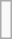<table class="wikitable">
<tr>
<td><br></td>
</tr>
</table>
